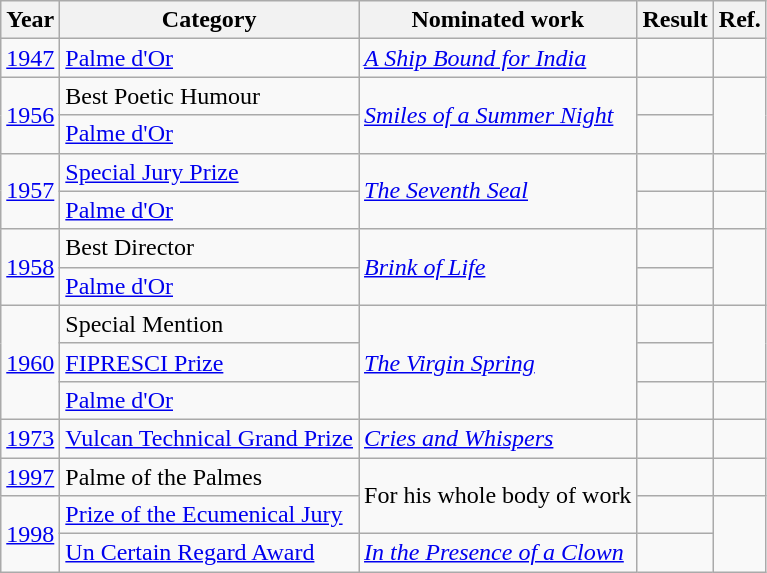<table class="wikitable sortable">
<tr>
<th>Year</th>
<th>Category</th>
<th>Nominated work</th>
<th>Result</th>
<th>Ref.</th>
</tr>
<tr>
<td><a href='#'>1947</a></td>
<td><a href='#'>Palme d'Or</a></td>
<td><em><a href='#'>A Ship Bound for India</a></em></td>
<td></td>
<td></td>
</tr>
<tr>
<td rowspan=2><a href='#'>1956</a></td>
<td>Best Poetic Humour</td>
<td rowspan=2><em><a href='#'>Smiles of a Summer Night</a></em></td>
<td></td>
<td rowspan=2></td>
</tr>
<tr>
<td><a href='#'>Palme d'Or</a></td>
<td></td>
</tr>
<tr>
<td rowspan=2><a href='#'>1957</a></td>
<td><a href='#'>Special Jury Prize</a></td>
<td rowspan=2><em><a href='#'>The Seventh Seal</a></em></td>
<td></td>
</tr>
<tr>
<td><a href='#'>Palme d'Or</a></td>
<td></td>
<td></td>
</tr>
<tr>
<td rowspan=2><a href='#'>1958</a></td>
<td>Best Director</td>
<td rowspan=2><em><a href='#'>Brink of Life</a></em></td>
<td></td>
<td rowspan=2></td>
</tr>
<tr>
<td><a href='#'>Palme d'Or</a></td>
<td></td>
</tr>
<tr>
<td rowspan=3><a href='#'>1960</a></td>
<td>Special Mention</td>
<td rowspan=3><em><a href='#'>The Virgin Spring</a></em></td>
<td></td>
<td rowspan=2></td>
</tr>
<tr>
<td><a href='#'>FIPRESCI Prize</a></td>
<td></td>
</tr>
<tr>
<td><a href='#'>Palme d'Or</a></td>
<td></td>
<td></td>
</tr>
<tr>
<td><a href='#'>1973</a></td>
<td><a href='#'>Vulcan Technical Grand Prize</a></td>
<td><em><a href='#'>Cries and Whispers</a></em></td>
<td></td>
<td></td>
</tr>
<tr>
<td><a href='#'>1997</a></td>
<td>Palme of the Palmes</td>
<td rowspan=2>For his whole body of work</td>
<td></td>
<td></td>
</tr>
<tr>
<td rowspan=2><a href='#'>1998</a></td>
<td><a href='#'>Prize of the Ecumenical Jury</a></td>
<td></td>
<td rowspan=2></td>
</tr>
<tr>
<td><a href='#'>Un Certain Regard Award</a></td>
<td><em><a href='#'>In the Presence of a Clown</a></em></td>
<td></td>
</tr>
</table>
